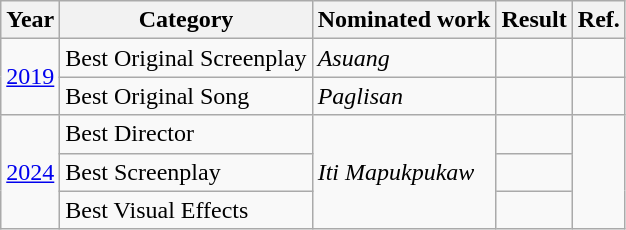<table class="wikitable">
<tr>
<th>Year</th>
<th>Category</th>
<th>Nominated work</th>
<th>Result</th>
<th>Ref.</th>
</tr>
<tr>
<td rowspan="2"><a href='#'>2019</a></td>
<td>Best Original Screenplay</td>
<td><em>Asuang</em></td>
<td></td>
<td></td>
</tr>
<tr>
<td>Best Original Song</td>
<td><em>Paglisan</em></td>
<td></td>
<td></td>
</tr>
<tr>
<td rowspan="3"><a href='#'>2024</a></td>
<td>Best Director</td>
<td rowspan="3"><em>Iti Mapukpukaw</em></td>
<td></td>
<td rowspan="3"></td>
</tr>
<tr>
<td>Best Screenplay</td>
<td></td>
</tr>
<tr>
<td>Best Visual Effects</td>
<td></td>
</tr>
</table>
